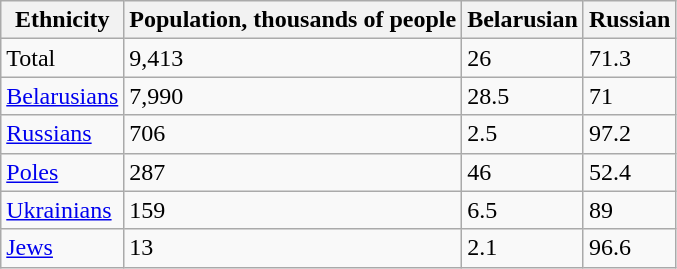<table class="wikitable">
<tr>
<th>Ethnicity</th>
<th>Population, thousands of people</th>
<th>Belarusian</th>
<th>Russian</th>
</tr>
<tr>
<td>Total</td>
<td>9,413</td>
<td>26</td>
<td>71.3</td>
</tr>
<tr>
<td><a href='#'>Belarusians</a></td>
<td>7,990</td>
<td>28.5</td>
<td>71</td>
</tr>
<tr>
<td><a href='#'>Russians</a></td>
<td>706</td>
<td>2.5</td>
<td>97.2</td>
</tr>
<tr>
<td><a href='#'>Poles</a></td>
<td>287</td>
<td>46</td>
<td>52.4</td>
</tr>
<tr>
<td><a href='#'>Ukrainians</a></td>
<td>159</td>
<td>6.5</td>
<td>89</td>
</tr>
<tr>
<td><a href='#'>Jews</a></td>
<td>13</td>
<td>2.1</td>
<td>96.6</td>
</tr>
</table>
